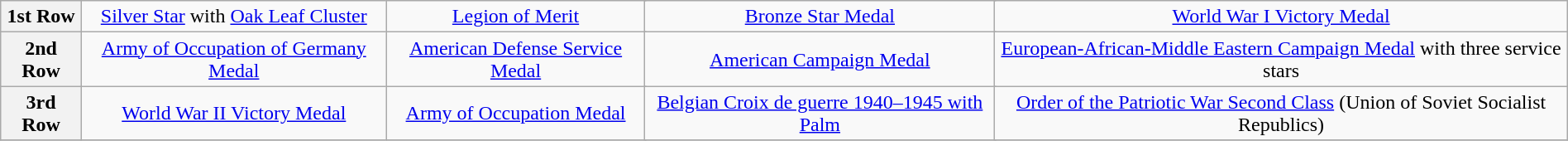<table class="wikitable" style="margin:1em auto; text-align:center;">
<tr>
<th>1st Row</th>
<td colspan="4"><a href='#'>Silver Star</a> with <a href='#'>Oak Leaf Cluster</a></td>
<td colspan="4"><a href='#'>Legion of Merit</a></td>
<td colspan="4"><a href='#'>Bronze Star Medal</a></td>
<td colspan="4"><a href='#'>World War I Victory Medal</a></td>
</tr>
<tr>
<th>2nd Row</th>
<td colspan="4"><a href='#'>Army of Occupation of Germany Medal</a></td>
<td colspan="4"><a href='#'>American Defense Service Medal</a></td>
<td colspan="4"><a href='#'>American Campaign Medal</a></td>
<td colspan="4"><a href='#'>European-African-Middle Eastern Campaign Medal</a> with three service stars</td>
</tr>
<tr>
<th>3rd Row</th>
<td colspan="4"><a href='#'>World War II Victory Medal</a></td>
<td colspan="4"><a href='#'>Army of Occupation Medal</a></td>
<td colspan="4"><a href='#'>Belgian Croix de guerre 1940–1945 with Palm</a></td>
<td colspan="4"><a href='#'>Order of the Patriotic War Second Class</a> (Union of Soviet Socialist Republics)</td>
</tr>
<tr>
</tr>
</table>
